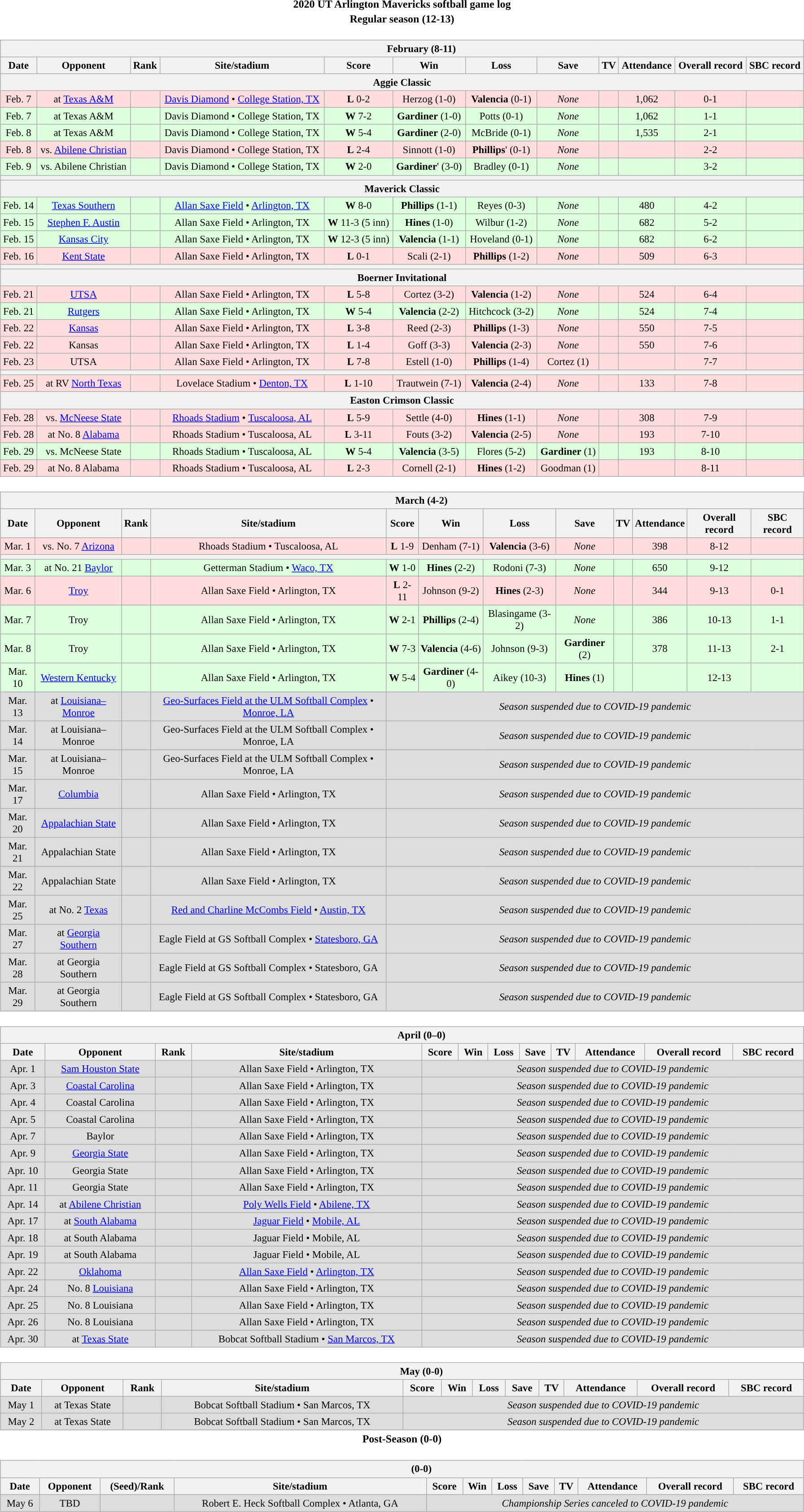<table class="toccolours" width=95% style="clear:both; margin:1.5em auto; text-align:center;">
<tr>
<th colspan=2>2020 UT Arlington Mavericks softball game log</th>
</tr>
<tr>
<th colspan=2>Regular season (12-13)</th>
</tr>
<tr valign="top">
<td><br><table class="wikitable collapsible" style="margin:auto; width:100%; text-align:center; font-size:95%">
<tr>
<th colspan=12 style="padding-left:4em;">February (8-11)</th>
</tr>
<tr>
<th>Date</th>
<th>Opponent</th>
<th>Rank</th>
<th>Site/stadium</th>
<th>Score</th>
<th>Win</th>
<th>Loss</th>
<th>Save</th>
<th>TV</th>
<th>Attendance</th>
<th>Overall record</th>
<th>SBC record</th>
</tr>
<tr>
<th colspan=12>Aggie Classic</th>
</tr>
<tr align="center" bgcolor=#ffdddd>
<td>Feb. 7</td>
<td>at <a href='#'>Texas A&M</a></td>
<td></td>
<td><a href='#'>Davis Diamond</a> • <a href='#'>College Station, TX</a></td>
<td><strong>L</strong> 0-2</td>
<td>Herzog (1-0)</td>
<td><strong>Valencia</strong> (0-1)</td>
<td><em>None</em></td>
<td></td>
<td>1,062</td>
<td>0-1</td>
<td></td>
</tr>
<tr align="center" bgcolor=#ddffdd>
<td>Feb. 7</td>
<td>at Texas A&M</td>
<td></td>
<td>Davis Diamond • College Station, TX</td>
<td><strong>W</strong> 7-2</td>
<td><strong>Gardiner</strong> (1-0)</td>
<td>Potts (0-1)</td>
<td><em>None</em></td>
<td></td>
<td>1,062</td>
<td>1-1</td>
<td></td>
</tr>
<tr align="center" bgcolor=#ddffdd>
<td>Feb. 8</td>
<td>at Texas A&M</td>
<td></td>
<td>Davis Diamond • College Station, TX</td>
<td><strong>W</strong> 5-4</td>
<td><strong>Gardiner</strong> (2-0)</td>
<td>McBride (0-1)</td>
<td><em>None</em></td>
<td></td>
<td>1,535</td>
<td>2-1</td>
<td></td>
</tr>
<tr align="center" bgcolor=#ffdddd>
<td>Feb. 8</td>
<td>vs. <a href='#'>Abilene Christian</a></td>
<td></td>
<td>Davis Diamond • College Station, TX</td>
<td><strong>L</strong> 2-4</td>
<td>Sinnott (1-0)</td>
<td><strong>Phillips</strong>' (0-1)</td>
<td><em>None</em></td>
<td></td>
<td></td>
<td>2-2</td>
<td></td>
</tr>
<tr align="center" bgcolor=#ddffdd>
<td>Feb. 9</td>
<td>vs. Abilene Christian</td>
<td></td>
<td>Davis Diamond • College Station, TX</td>
<td><strong>W</strong> 2-0</td>
<td><strong>Gardiner</strong>' (3-0)</td>
<td>Bradley (0-1)</td>
<td><em>None</em></td>
<td></td>
<td></td>
<td>3-2</td>
<td></td>
</tr>
<tr>
<th colspan=12></th>
</tr>
<tr>
<th colspan=12>Maverick Classic</th>
</tr>
<tr align="center" bgcolor=#ddffdd>
<td>Feb. 14</td>
<td><a href='#'>Texas Southern</a></td>
<td></td>
<td><a href='#'>Allan Saxe Field</a> • <a href='#'>Arlington, TX</a></td>
<td><strong>W</strong> 8-0</td>
<td><strong>Phillips</strong> (1-1)</td>
<td>Reyes (0-3)</td>
<td><em>None</em></td>
<td></td>
<td>480</td>
<td>4-2</td>
<td></td>
</tr>
<tr align="center" bgcolor=#ddffdd>
<td>Feb. 15</td>
<td><a href='#'>Stephen F. Austin</a></td>
<td></td>
<td>Allan Saxe Field • Arlington, TX</td>
<td><strong>W</strong> 11-3 (5 inn)</td>
<td><strong>Hines</strong> (1-0)</td>
<td>Wilbur (1-2)</td>
<td><em>None</em></td>
<td></td>
<td>682</td>
<td>5-2</td>
<td></td>
</tr>
<tr align="center" bgcolor=#ddffdd>
<td>Feb. 15</td>
<td><a href='#'>Kansas City</a></td>
<td></td>
<td>Allan Saxe Field • Arlington, TX</td>
<td><strong>W</strong> 12-3 (5 inn)</td>
<td><strong>Valencia</strong> (1-1)</td>
<td>Hoveland (0-1)</td>
<td><em>None</em></td>
<td></td>
<td>682</td>
<td>6-2</td>
<td></td>
</tr>
<tr align="center" bgcolor=#ffdddd>
<td>Feb. 16</td>
<td><a href='#'>Kent State</a></td>
<td></td>
<td>Allan Saxe Field • Arlington, TX</td>
<td><strong>L</strong> 0-1</td>
<td>Scali (2-1)</td>
<td><strong>Phillips</strong> (1-2)</td>
<td><em>None</em></td>
<td></td>
<td>509</td>
<td>6-3</td>
<td></td>
</tr>
<tr>
<th colspan=12></th>
</tr>
<tr>
<th colspan=12>Boerner Invitational</th>
</tr>
<tr align="center" bgcolor=#ffdddd>
<td>Feb. 21</td>
<td><a href='#'>UTSA</a></td>
<td></td>
<td>Allan Saxe Field • Arlington, TX</td>
<td><strong>L</strong> 5-8</td>
<td>Cortez (3-2)</td>
<td><strong>Valencia</strong> (1-2)</td>
<td><em>None</em></td>
<td></td>
<td>524</td>
<td>6-4</td>
<td></td>
</tr>
<tr align="center" bgcolor=#ddffdd>
<td>Feb. 21</td>
<td><a href='#'>Rutgers</a></td>
<td></td>
<td>Allan Saxe Field • Arlington, TX</td>
<td><strong>W</strong> 5-4</td>
<td><strong>Valencia</strong> (2-2)</td>
<td>Hitchcock (3-2)</td>
<td><em>None</em></td>
<td></td>
<td>524</td>
<td>7-4</td>
<td></td>
</tr>
<tr align="center" bgcolor=#ffdddd>
<td>Feb. 22</td>
<td><a href='#'>Kansas</a></td>
<td></td>
<td>Allan Saxe Field • Arlington, TX</td>
<td><strong>L</strong> 3-8</td>
<td>Reed (2-3)</td>
<td><strong>Phillips</strong> (1-3)</td>
<td><em>None</em></td>
<td></td>
<td>550</td>
<td>7-5</td>
<td></td>
</tr>
<tr align="center" bgcolor=#ffdddd>
<td>Feb. 22</td>
<td>Kansas</td>
<td></td>
<td>Allan Saxe Field • Arlington, TX</td>
<td><strong>L</strong> 1-4</td>
<td>Goff (3-3)</td>
<td><strong>Valencia</strong> (2-3)</td>
<td><em>None</em></td>
<td></td>
<td>550</td>
<td>7-6</td>
<td></td>
</tr>
<tr align="center" bgcolor=#ffdddd>
<td>Feb. 23</td>
<td>UTSA</td>
<td></td>
<td>Allan Saxe Field • Arlington, TX</td>
<td><strong>L</strong> 7-8</td>
<td>Estell (1-0)</td>
<td><strong>Phillips</strong> (1-4)</td>
<td>Cortez (1)</td>
<td></td>
<td></td>
<td>7-7</td>
<td></td>
</tr>
<tr>
<th colspan=12></th>
</tr>
<tr align="center" bgcolor=#ffdddd>
<td>Feb. 25</td>
<td>at RV <a href='#'>North Texas</a></td>
<td></td>
<td>Lovelace Stadium • <a href='#'>Denton, TX</a></td>
<td><strong>L</strong> 1-10</td>
<td>Trautwein (7-1)</td>
<td><strong>Valencia</strong> (2-4)</td>
<td><em>None</em></td>
<td></td>
<td>133</td>
<td>7-8</td>
<td></td>
</tr>
<tr>
<th colspan=12>Easton Crimson Classic</th>
</tr>
<tr align="center" bgcolor=#ffdddd>
<td>Feb. 28</td>
<td>vs. <a href='#'>McNeese State</a></td>
<td></td>
<td><a href='#'>Rhoads Stadium</a> • <a href='#'>Tuscaloosa, AL</a></td>
<td><strong>L</strong> 5-9</td>
<td>Settle (4-0)</td>
<td><strong>Hines</strong> (1-1)</td>
<td><em>None</em></td>
<td></td>
<td>308</td>
<td>7-9</td>
<td></td>
</tr>
<tr align="center" bgcolor=#ffdddd>
<td>Feb. 28</td>
<td>at No. 8 <a href='#'>Alabama</a></td>
<td></td>
<td>Rhoads Stadium • Tuscaloosa, AL</td>
<td><strong>L</strong> 3-11</td>
<td>Fouts (3-2)</td>
<td><strong>Valencia</strong> (2-5)</td>
<td><em>None</em></td>
<td></td>
<td>193</td>
<td>7-10</td>
<td></td>
</tr>
<tr align="center" bgcolor=#ddffdd>
<td>Feb. 29</td>
<td>vs. McNeese State</td>
<td></td>
<td>Rhoads Stadium • Tuscaloosa, AL</td>
<td><strong>W</strong> 5-4</td>
<td><strong>Valencia</strong> (3-5)</td>
<td>Flores (5-2)</td>
<td><strong>Gardiner</strong> (1)</td>
<td></td>
<td>193</td>
<td>8-10</td>
<td></td>
</tr>
<tr align="center" bgcolor=#ffdddd>
<td>Feb. 29</td>
<td>at No. 8 Alabama</td>
<td></td>
<td>Rhoads Stadium • Tuscaloosa, AL</td>
<td><strong>L</strong> 2-3</td>
<td>Cornell (2-1)</td>
<td><strong>Hines</strong> (1-2)</td>
<td>Goodman (1)</td>
<td></td>
<td></td>
<td>8-11</td>
<td></td>
</tr>
</table>
</td>
</tr>
<tr>
<td><br><table class="wikitable collapsible " style="margin:auto; width:100%; text-align:center; font-size:95%">
<tr>
<th colspan=12 style="padding-left:4em;">March (4-2)</th>
</tr>
<tr>
<th>Date</th>
<th>Opponent</th>
<th>Rank</th>
<th>Site/stadium</th>
<th>Score</th>
<th>Win</th>
<th>Loss</th>
<th>Save</th>
<th>TV</th>
<th>Attendance</th>
<th>Overall record</th>
<th>SBC record</th>
</tr>
<tr align="center" bgcolor=#ffdddd>
<td>Mar. 1</td>
<td>vs. No. 7 <a href='#'>Arizona</a></td>
<td></td>
<td>Rhoads Stadium • Tuscaloosa, AL</td>
<td><strong>L</strong> 1-9</td>
<td>Denham (7-1)</td>
<td><strong>Valencia</strong> (3-6)</td>
<td><em>None</em></td>
<td></td>
<td>398</td>
<td>8-12</td>
<td></td>
</tr>
<tr>
<th colspan=12></th>
</tr>
<tr align="center" bgcolor=#ddffdd>
<td>Mar. 3</td>
<td>at No. 21 <a href='#'>Baylor</a></td>
<td></td>
<td>Getterman Stadium • <a href='#'>Waco, TX</a></td>
<td><strong>W</strong> 1-0</td>
<td><strong>Hines</strong> (2-2)</td>
<td>Rodoni (7-3)</td>
<td><em>None</em></td>
<td></td>
<td>650</td>
<td>9-12</td>
<td></td>
</tr>
<tr align="center" bgcolor=#ffdddd>
<td>Mar. 6</td>
<td><a href='#'>Troy</a></td>
<td></td>
<td>Allan Saxe Field • Arlington, TX</td>
<td><strong>L</strong> 2-11</td>
<td>Johnson (9-2)</td>
<td><strong>Hines</strong> (2-3)</td>
<td><em>None</em></td>
<td></td>
<td>344</td>
<td>9-13</td>
<td>0-1</td>
</tr>
<tr align="center" bgcolor=#ddffdd>
<td>Mar. 7</td>
<td>Troy</td>
<td></td>
<td>Allan Saxe Field • Arlington, TX</td>
<td><strong>W</strong> 2-1</td>
<td><strong>Phillips</strong> (2-4)</td>
<td>Blasingame (3-2)</td>
<td><em>None</em></td>
<td></td>
<td>386</td>
<td>10-13</td>
<td>1-1</td>
</tr>
<tr align="center" bgcolor=#ddffdd>
<td>Mar. 8</td>
<td>Troy</td>
<td></td>
<td>Allan Saxe Field • Arlington, TX</td>
<td><strong>W</strong> 7-3</td>
<td><strong>Valencia</strong> (4-6)</td>
<td>Johnson (9-3)</td>
<td><strong>Gardiner</strong> (2)</td>
<td></td>
<td>378</td>
<td>11-13</td>
<td>2-1</td>
</tr>
<tr align="center" bgcolor=#ddffdd>
<td>Mar. 10</td>
<td><a href='#'>Western Kentucky</a></td>
<td></td>
<td>Allan Saxe Field • Arlington, TX</td>
<td><strong>W</strong> 5-4</td>
<td><strong>Gardiner</strong> (4-0)</td>
<td>Aikey (10-3)</td>
<td><strong>Hines</strong> (1)</td>
<td></td>
<td></td>
<td>12-13</td>
<td></td>
</tr>
<tr align="center" bgcolor=#dddddd>
<td>Mar. 13</td>
<td>at <a href='#'>Louisiana–Monroe</a></td>
<td></td>
<td><a href='#'>Geo-Surfaces Field at the ULM Softball Complex</a> • <a href='#'>Monroe, LA</a></td>
<td colspan=8><em>Season suspended due to COVID-19 pandemic</em></td>
</tr>
<tr align="center" bgcolor=#dddddd>
<td>Mar. 14</td>
<td>at Louisiana–Monroe</td>
<td></td>
<td>Geo-Surfaces Field at the ULM Softball Complex • Monroe, LA</td>
<td colspan=8><em>Season suspended due to COVID-19 pandemic</em></td>
</tr>
<tr align="center" bgcolor=#dddddd>
<td>Mar. 15</td>
<td>at Louisiana–Monroe</td>
<td></td>
<td>Geo-Surfaces Field at the ULM Softball Complex • Monroe, LA</td>
<td colspan=8><em>Season suspended due to COVID-19 pandemic</em></td>
</tr>
<tr align="center" bgcolor=#dddddd>
<td>Mar. 17</td>
<td><a href='#'>Columbia</a></td>
<td></td>
<td>Allan Saxe Field • Arlington, TX</td>
<td colspan=8><em>Season suspended due to COVID-19 pandemic</em></td>
</tr>
<tr align="center" bgcolor=#dddddd>
<td>Mar. 20</td>
<td><a href='#'>Appalachian State</a></td>
<td></td>
<td>Allan Saxe Field • Arlington, TX</td>
<td colspan=8><em>Season suspended due to COVID-19 pandemic</em></td>
</tr>
<tr align="center" bgcolor=#dddddd>
<td>Mar. 21</td>
<td>Appalachian State</td>
<td></td>
<td>Allan Saxe Field • Arlington, TX</td>
<td colspan=8><em>Season suspended due to COVID-19 pandemic</em></td>
</tr>
<tr align="center" bgcolor=#dddddd>
<td>Mar. 22</td>
<td>Appalachian State</td>
<td></td>
<td>Allan Saxe Field • Arlington, TX</td>
<td colspan=8><em>Season suspended due to COVID-19 pandemic</em></td>
</tr>
<tr align="center" bgcolor=#dddddd>
<td>Mar. 25</td>
<td>at No. 2 <a href='#'>Texas</a></td>
<td></td>
<td><a href='#'>Red and Charline McCombs Field</a> • <a href='#'>Austin, TX</a></td>
<td colspan=8><em>Season suspended due to COVID-19 pandemic</em></td>
</tr>
<tr align="center" bgcolor=#dddddd>
<td>Mar. 27</td>
<td>at <a href='#'>Georgia Southern</a></td>
<td></td>
<td>Eagle Field at GS Softball Complex • <a href='#'>Statesboro, GA</a></td>
<td colspan=8><em>Season suspended due to COVID-19 pandemic</em></td>
</tr>
<tr align="center" bgcolor=#dddddd>
<td>Mar. 28</td>
<td>at Georgia Southern</td>
<td></td>
<td>Eagle Field at GS Softball Complex • Statesboro, GA</td>
<td colspan=8><em>Season suspended due to COVID-19 pandemic</em></td>
</tr>
<tr align="center" bgcolor=#dddddd>
<td>Mar. 29</td>
<td>at Georgia Southern</td>
<td></td>
<td>Eagle Field at GS Softball Complex • Statesboro, GA</td>
<td colspan=8><em>Season suspended due to COVID-19 pandemic</em></td>
</tr>
</table>
</td>
</tr>
<tr>
<td><br><table class="wikitable collapsible " style="margin:auto; width:100%; text-align:center; font-size:95%">
<tr>
<th colspan=12 style="padding-left:4em;">April (0–0)</th>
</tr>
<tr>
<th>Date</th>
<th>Opponent</th>
<th>Rank</th>
<th>Site/stadium</th>
<th>Score</th>
<th>Win</th>
<th>Loss</th>
<th>Save</th>
<th>TV</th>
<th>Attendance</th>
<th>Overall record</th>
<th>SBC record</th>
</tr>
<tr align="center" bgcolor=#dddddd>
<td>Apr. 1</td>
<td><a href='#'>Sam Houston State</a></td>
<td></td>
<td>Allan Saxe Field • Arlington, TX</td>
<td colspan=8><em>Season suspended due to COVID-19 pandemic</em></td>
</tr>
<tr align="center" bgcolor=#dddddd>
<td>Apr. 3</td>
<td><a href='#'>Coastal Carolina</a></td>
<td></td>
<td>Allan Saxe Field • Arlington, TX</td>
<td colspan=8><em>Season suspended due to COVID-19 pandemic</em></td>
</tr>
<tr align="center" bgcolor=#dddddd>
<td>Apr. 4</td>
<td>Coastal Carolina</td>
<td></td>
<td>Allan Saxe Field • Arlington, TX</td>
<td colspan=8><em>Season suspended due to COVID-19 pandemic</em></td>
</tr>
<tr align="center" bgcolor=#dddddd>
<td>Apr. 5</td>
<td>Coastal Carolina</td>
<td></td>
<td>Allan Saxe Field • Arlington, TX</td>
<td colspan=8><em>Season suspended due to COVID-19 pandemic</em></td>
</tr>
<tr align="center" bgcolor=#dddddd>
<td>Apr. 7</td>
<td>Baylor</td>
<td></td>
<td>Allan Saxe Field • Arlington, TX</td>
<td colspan=8><em>Season suspended due to COVID-19 pandemic</em></td>
</tr>
<tr align="center" bgcolor=#dddddd>
<td>Apr. 9</td>
<td><a href='#'>Georgia State</a></td>
<td></td>
<td>Allan Saxe Field • Arlington, TX</td>
<td colspan=8><em>Season suspended due to COVID-19 pandemic</em></td>
</tr>
<tr align="center" bgcolor=#dddddd>
<td>Apr. 10</td>
<td>Georgia State</td>
<td></td>
<td>Allan Saxe Field • Arlington, TX</td>
<td colspan=8><em>Season suspended due to COVID-19 pandemic</em></td>
</tr>
<tr align="center" bgcolor=#dddddd>
<td>Apr. 11</td>
<td>Georgia State</td>
<td></td>
<td>Allan Saxe Field • Arlington, TX</td>
<td colspan=8><em>Season suspended due to COVID-19 pandemic</em></td>
</tr>
<tr align="center" bgcolor=#dddddd>
<td>Apr. 14</td>
<td>at <a href='#'>Abilene Christian</a></td>
<td></td>
<td><a href='#'>Poly Wells Field</a> • <a href='#'>Abilene, TX</a></td>
<td colspan=8><em>Season suspended due to COVID-19 pandemic</em></td>
</tr>
<tr align="center" bgcolor=#dddddd>
<td>Apr. 17</td>
<td>at <a href='#'>South Alabama</a></td>
<td></td>
<td><a href='#'>Jaguar Field</a> • <a href='#'>Mobile, AL</a></td>
<td colspan=8><em>Season suspended due to COVID-19 pandemic</em></td>
</tr>
<tr align="center" bgcolor=#dddddd>
<td>Apr. 18</td>
<td>at South Alabama</td>
<td></td>
<td>Jaguar Field • Mobile, AL</td>
<td colspan=8><em>Season suspended due to COVID-19 pandemic</em></td>
</tr>
<tr align="center" bgcolor=#dddddd>
<td>Apr. 19</td>
<td>at South Alabama</td>
<td></td>
<td>Jaguar Field • Mobile, AL</td>
<td colspan=8><em>Season suspended due to COVID-19 pandemic</em></td>
</tr>
<tr align="center" bgcolor=#dddddd>
<td>Apr. 22</td>
<td><a href='#'>Oklahoma</a></td>
<td></td>
<td><a href='#'>Allan Saxe Field</a> • <a href='#'>Arlington, TX</a></td>
<td colspan=8><em>Season suspended due to COVID-19 pandemic</em></td>
</tr>
<tr align="center" bgcolor=#dddddd>
<td>Apr. 24</td>
<td>No. 8 <a href='#'>Louisiana</a></td>
<td></td>
<td>Allan Saxe Field • Arlington, TX</td>
<td colspan=8><em>Season suspended due to COVID-19 pandemic</em></td>
</tr>
<tr align="center" bgcolor=#dddddd>
<td>Apr. 25</td>
<td>No. 8 Louisiana</td>
<td></td>
<td>Allan Saxe Field • Arlington, TX</td>
<td colspan=8><em>Season suspended due to COVID-19 pandemic</em></td>
</tr>
<tr align="center" bgcolor=#dddddd>
<td>Apr. 26</td>
<td>No. 8 Louisiana</td>
<td></td>
<td>Allan Saxe Field • Arlington, TX</td>
<td colspan=8><em>Season suspended due to COVID-19 pandemic</em></td>
</tr>
<tr align="center" bgcolor=#dddddd>
<td>Apr. 30</td>
<td>at <a href='#'>Texas State</a></td>
<td></td>
<td>Bobcat Softball Stadium • <a href='#'>San Marcos, TX</a></td>
<td colspan=8><em>Season suspended due to COVID-19 pandemic</em></td>
</tr>
</table>
</td>
</tr>
<tr>
<td><br><table class="wikitable collapsible " style="margin:auto; width:100%; text-align:center; font-size:95%">
<tr>
<th colspan=12 style="padding-left:4em;">May (0-0)</th>
</tr>
<tr>
<th>Date</th>
<th>Opponent</th>
<th>Rank</th>
<th>Site/stadium</th>
<th>Score</th>
<th>Win</th>
<th>Loss</th>
<th>Save</th>
<th>TV</th>
<th>Attendance</th>
<th>Overall record</th>
<th>SBC record</th>
</tr>
<tr align="center" bgcolor=#dddddd>
<td>May 1</td>
<td>at Texas State</td>
<td></td>
<td>Bobcat Softball Stadium • San Marcos, TX</td>
<td colspan=8><em>Season suspended due to COVID-19 pandemic</em></td>
</tr>
<tr align="center" bgcolor=#dddddd>
<td>May 2</td>
<td>at Texas State</td>
<td></td>
<td>Bobcat Softball Stadium • San Marcos, TX</td>
<td colspan=8><em>Season suspended due to COVID-19 pandemic</em></td>
</tr>
</table>
</td>
</tr>
<tr>
<th colspan=2>Post-Season (0-0)</th>
</tr>
<tr>
<td><br><table class="wikitable collapsible" style="margin:auto; width:100%; text-align:center; font-size:95%">
<tr>
<th colspan=12 style="padding-left:4em;"> (0-0)</th>
</tr>
<tr>
<th>Date</th>
<th>Opponent</th>
<th>(Seed)/Rank</th>
<th>Site/stadium</th>
<th>Score</th>
<th>Win</th>
<th>Loss</th>
<th>Save</th>
<th>TV</th>
<th>Attendance</th>
<th>Overall record</th>
<th>SBC record</th>
</tr>
<tr align="center" bgcolor=#dddddd>
<td>May 6</td>
<td>TBD</td>
<td></td>
<td>Robert E. Heck Softball Complex • Atlanta, GA</td>
<td colspan=8><em>Championship Series canceled to COVID-19 pandemic</em></td>
</tr>
</table>
</td>
</tr>
</table>
